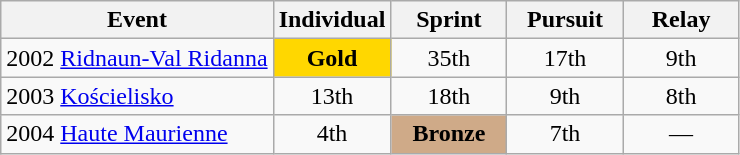<table class="wikitable" style="text-align: center;">
<tr ">
<th>Event</th>
<th style="width:70px;">Individual</th>
<th style="width:70px;">Sprint</th>
<th style="width:70px;">Pursuit</th>
<th style="width:70px;">Relay</th>
</tr>
<tr>
<td align=left> 2002 <a href='#'>Ridnaun-Val Ridanna</a></td>
<td style="background:gold"><strong>Gold</strong></td>
<td>35th</td>
<td>17th</td>
<td>9th</td>
</tr>
<tr>
<td align=left> 2003 <a href='#'>Kościelisko</a></td>
<td>13th</td>
<td>18th</td>
<td>9th</td>
<td>8th</td>
</tr>
<tr>
<td align=left> 2004 <a href='#'>Haute Maurienne</a></td>
<td>4th</td>
<td style="background:#cfaa88;"><strong>Bronze</strong></td>
<td>7th</td>
<td>—</td>
</tr>
</table>
